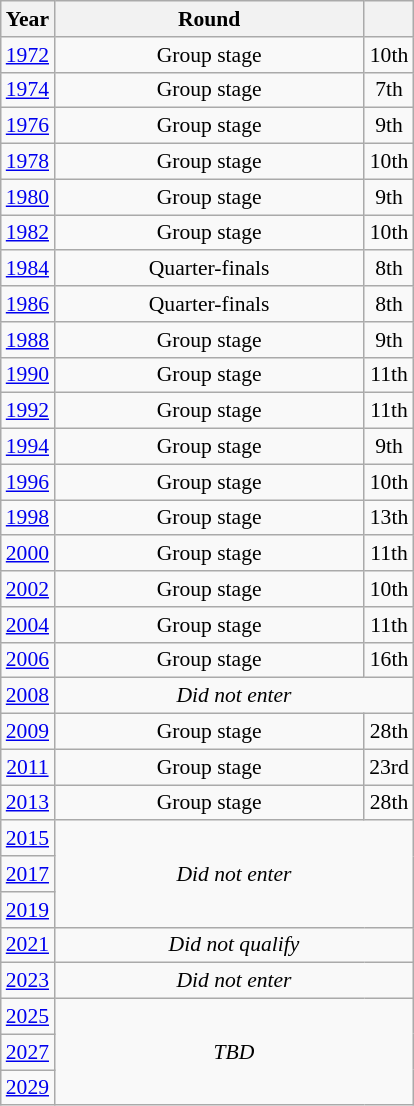<table class="wikitable" style="text-align: center; font-size:90%">
<tr>
<th>Year</th>
<th style="width:200px">Round</th>
<th></th>
</tr>
<tr>
<td><a href='#'>1972</a></td>
<td>Group stage</td>
<td>10th</td>
</tr>
<tr>
<td><a href='#'>1974</a></td>
<td>Group stage</td>
<td>7th</td>
</tr>
<tr>
<td><a href='#'>1976</a></td>
<td>Group stage</td>
<td>9th</td>
</tr>
<tr>
<td><a href='#'>1978</a></td>
<td>Group stage</td>
<td>10th</td>
</tr>
<tr>
<td><a href='#'>1980</a></td>
<td>Group stage</td>
<td>9th</td>
</tr>
<tr>
<td><a href='#'>1982</a></td>
<td>Group stage</td>
<td>10th</td>
</tr>
<tr>
<td><a href='#'>1984</a></td>
<td>Quarter-finals</td>
<td>8th</td>
</tr>
<tr>
<td><a href='#'>1986</a></td>
<td>Quarter-finals</td>
<td>8th</td>
</tr>
<tr>
<td><a href='#'>1988</a></td>
<td>Group stage</td>
<td>9th</td>
</tr>
<tr>
<td><a href='#'>1990</a></td>
<td>Group stage</td>
<td>11th</td>
</tr>
<tr>
<td><a href='#'>1992</a></td>
<td>Group stage</td>
<td>11th</td>
</tr>
<tr>
<td><a href='#'>1994</a></td>
<td>Group stage</td>
<td>9th</td>
</tr>
<tr>
<td><a href='#'>1996</a></td>
<td>Group stage</td>
<td>10th</td>
</tr>
<tr>
<td><a href='#'>1998</a></td>
<td>Group stage</td>
<td>13th</td>
</tr>
<tr>
<td><a href='#'>2000</a></td>
<td>Group stage</td>
<td>11th</td>
</tr>
<tr>
<td><a href='#'>2002</a></td>
<td>Group stage</td>
<td>10th</td>
</tr>
<tr>
<td><a href='#'>2004</a></td>
<td>Group stage</td>
<td>11th</td>
</tr>
<tr>
<td><a href='#'>2006</a></td>
<td>Group stage</td>
<td>16th</td>
</tr>
<tr>
<td><a href='#'>2008</a></td>
<td colspan="2"><em>Did not enter</em></td>
</tr>
<tr>
<td><a href='#'>2009</a></td>
<td>Group stage</td>
<td>28th</td>
</tr>
<tr>
<td><a href='#'>2011</a></td>
<td>Group stage</td>
<td>23rd</td>
</tr>
<tr>
<td><a href='#'>2013</a></td>
<td>Group stage</td>
<td>28th</td>
</tr>
<tr>
<td><a href='#'>2015</a></td>
<td colspan="2" rowspan="3"><em>Did not enter</em></td>
</tr>
<tr>
<td><a href='#'>2017</a></td>
</tr>
<tr>
<td><a href='#'>2019</a></td>
</tr>
<tr>
<td><a href='#'>2021</a></td>
<td colspan="2"><em>Did not qualify</em></td>
</tr>
<tr>
<td><a href='#'>2023</a></td>
<td colspan="2"><em>Did not enter</em></td>
</tr>
<tr>
<td><a href='#'>2025</a></td>
<td colspan="2" rowspan="3"><em>TBD</em></td>
</tr>
<tr>
<td><a href='#'>2027</a></td>
</tr>
<tr>
<td><a href='#'>2029</a></td>
</tr>
</table>
